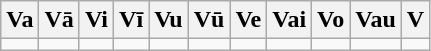<table class=wikitable>
<tr>
<th>Va</th>
<th>Vā</th>
<th>Vi</th>
<th>Vī</th>
<th>Vu</th>
<th>Vū</th>
<th>Ve</th>
<th>Vai</th>
<th>Vo</th>
<th>Vau</th>
<th>V</th>
</tr>
<tr>
<td></td>
<td></td>
<td></td>
<td></td>
<td></td>
<td></td>
<td></td>
<td></td>
<td></td>
<td></td>
<td></td>
</tr>
</table>
